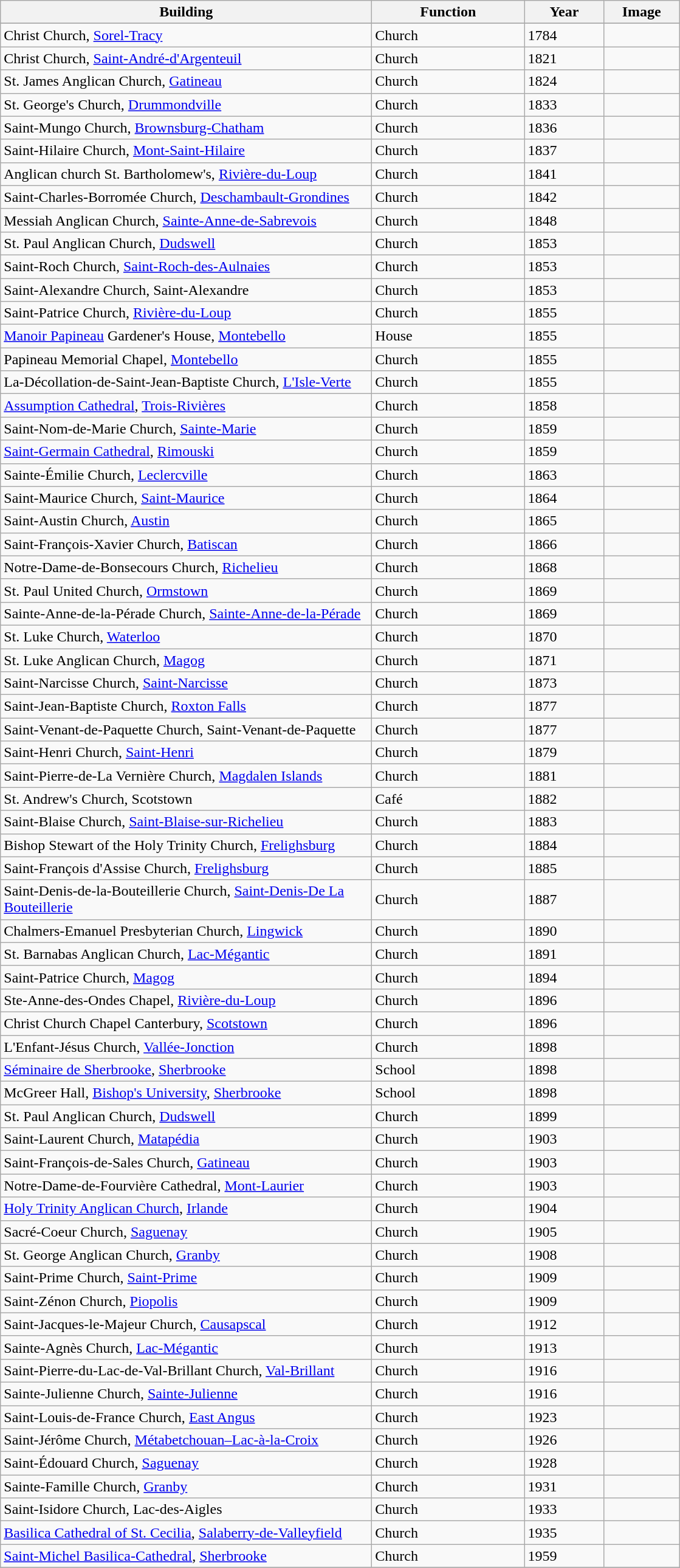<table class="wikitable">
<tr>
<th style="width:25em">Building</th>
<th style="width:10em">Function</th>
<th style="width: 5em">Year</th>
<th style="width:75px">Image</th>
</tr>
<tr>
</tr>
<tr>
<td>Christ Church, <a href='#'>Sorel-Tracy</a></td>
<td>Church</td>
<td>1784</td>
<td></td>
</tr>
<tr>
<td>Christ Church, <a href='#'>Saint-André-d'Argenteuil</a></td>
<td>Church</td>
<td>1821</td>
<td></td>
</tr>
<tr>
<td>St. James Anglican Church, <a href='#'>Gatineau</a></td>
<td>Church</td>
<td>1824</td>
<td></td>
</tr>
<tr>
<td>St. George's Church, <a href='#'>Drummondville</a></td>
<td>Church</td>
<td>1833</td>
<td></td>
</tr>
<tr>
<td>Saint-Mungo Church, <a href='#'>Brownsburg-Chatham</a></td>
<td>Church</td>
<td>1836</td>
<td></td>
</tr>
<tr>
<td>Saint-Hilaire Church, <a href='#'>Mont-Saint-Hilaire</a></td>
<td>Church</td>
<td>1837</td>
<td></td>
</tr>
<tr>
<td>Anglican church St. Bartholomew's, <a href='#'>Rivière-du-Loup</a></td>
<td>Church</td>
<td>1841</td>
<td></td>
</tr>
<tr>
<td>Saint-Charles-Borromée Church, <a href='#'>Deschambault-Grondines</a></td>
<td>Church</td>
<td>1842</td>
<td></td>
</tr>
<tr>
<td>Messiah Anglican Church, <a href='#'>Sainte-Anne-de-Sabrevois</a></td>
<td>Church</td>
<td>1848</td>
<td></td>
</tr>
<tr>
<td>St. Paul Anglican Church, <a href='#'>Dudswell</a></td>
<td>Church</td>
<td>1853</td>
<td></td>
</tr>
<tr>
<td>Saint-Roch Church, <a href='#'>Saint-Roch-des-Aulnaies</a></td>
<td>Church</td>
<td>1853</td>
<td></td>
</tr>
<tr>
<td>Saint-Alexandre Church, Saint-Alexandre</td>
<td>Church</td>
<td>1853</td>
<td></td>
</tr>
<tr>
<td>Saint-Patrice Church, <a href='#'>Rivière-du-Loup</a></td>
<td>Church</td>
<td>1855</td>
<td></td>
</tr>
<tr>
<td><a href='#'>Manoir Papineau</a> Gardener's House, <a href='#'>Montebello</a></td>
<td>House</td>
<td>1855</td>
<td></td>
</tr>
<tr>
<td>Papineau Memorial Chapel, <a href='#'>Montebello</a></td>
<td>Church</td>
<td>1855</td>
<td></td>
</tr>
<tr>
<td>La-Décollation-de-Saint-Jean-Baptiste Church, <a href='#'>L'Isle-Verte</a></td>
<td>Church</td>
<td>1855</td>
<td></td>
</tr>
<tr>
<td><a href='#'>Assumption Cathedral</a>, <a href='#'>Trois-Rivières</a></td>
<td>Church</td>
<td>1858</td>
<td></td>
</tr>
<tr>
<td>Saint-Nom-de-Marie Church, <a href='#'>Sainte-Marie</a></td>
<td>Church</td>
<td>1859</td>
<td></td>
</tr>
<tr>
<td><a href='#'>Saint-Germain Cathedral</a>, <a href='#'>Rimouski</a></td>
<td>Church</td>
<td>1859</td>
<td></td>
</tr>
<tr>
<td>Sainte-Émilie Church, <a href='#'>Leclercville</a></td>
<td>Church</td>
<td>1863</td>
<td></td>
</tr>
<tr>
<td>Saint-Maurice Church, <a href='#'>Saint-Maurice</a></td>
<td>Church</td>
<td>1864</td>
<td></td>
</tr>
<tr>
<td>Saint-Austin Church, <a href='#'>Austin</a></td>
<td>Church</td>
<td>1865</td>
<td></td>
</tr>
<tr>
<td>Saint-François-Xavier Church, <a href='#'>Batiscan</a></td>
<td>Church</td>
<td>1866</td>
<td></td>
</tr>
<tr>
<td>Notre-Dame-de-Bonsecours Church, <a href='#'>Richelieu</a></td>
<td>Church</td>
<td>1868</td>
<td></td>
</tr>
<tr>
<td>St. Paul United Church, <a href='#'>Ormstown</a></td>
<td>Church</td>
<td>1869</td>
<td></td>
</tr>
<tr>
<td>Sainte-Anne-de-la-Pérade Church, <a href='#'>Sainte-Anne-de-la-Pérade</a></td>
<td>Church</td>
<td>1869</td>
<td></td>
</tr>
<tr>
<td>St. Luke Church, <a href='#'>Waterloo</a></td>
<td>Church</td>
<td>1870</td>
<td></td>
</tr>
<tr>
<td>St. Luke Anglican Church, <a href='#'>Magog</a></td>
<td>Church</td>
<td>1871</td>
<td></td>
</tr>
<tr>
<td>Saint-Narcisse Church, <a href='#'>Saint-Narcisse</a></td>
<td>Church</td>
<td>1873</td>
<td></td>
</tr>
<tr>
<td>Saint-Jean-Baptiste Church, <a href='#'>Roxton Falls</a></td>
<td>Church</td>
<td>1877</td>
<td></td>
</tr>
<tr>
<td>Saint-Venant-de-Paquette Church, Saint-Venant-de-Paquette</td>
<td>Church</td>
<td>1877</td>
<td></td>
</tr>
<tr>
<td>Saint-Henri Church, <a href='#'>Saint-Henri</a></td>
<td>Church</td>
<td>1879</td>
<td></td>
</tr>
<tr>
<td>Saint-Pierre-de-La Vernière Church, <a href='#'>Magdalen Islands</a></td>
<td>Church</td>
<td>1881</td>
<td></td>
</tr>
<tr>
<td>St. Andrew's Church, Scotstown</td>
<td>Café</td>
<td>1882</td>
<td></td>
</tr>
<tr>
<td>Saint-Blaise Church, <a href='#'>Saint-Blaise-sur-Richelieu</a></td>
<td>Church</td>
<td>1883</td>
<td></td>
</tr>
<tr>
<td>Bishop Stewart of the Holy Trinity Church, <a href='#'>Frelighsburg</a></td>
<td>Church</td>
<td>1884</td>
<td></td>
</tr>
<tr>
<td>Saint-François d'Assise Church, <a href='#'>Frelighsburg</a></td>
<td>Church</td>
<td>1885</td>
<td></td>
</tr>
<tr>
<td>Saint-Denis-de-la-Bouteillerie Church, <a href='#'>Saint-Denis-De La Bouteillerie</a></td>
<td>Church</td>
<td>1887</td>
<td></td>
</tr>
<tr>
<td>Chalmers-Emanuel Presbyterian Church, <a href='#'>Lingwick</a></td>
<td>Church</td>
<td>1890</td>
<td></td>
</tr>
<tr>
<td>St. Barnabas Anglican Church, <a href='#'>Lac-Mégantic</a></td>
<td>Church</td>
<td>1891</td>
<td></td>
</tr>
<tr>
<td>Saint-Patrice Church, <a href='#'>Magog</a></td>
<td>Church</td>
<td>1894</td>
<td></td>
</tr>
<tr>
<td>Ste-Anne-des-Ondes Chapel, <a href='#'>Rivière-du-Loup</a></td>
<td>Church</td>
<td>1896</td>
<td></td>
</tr>
<tr>
<td>Christ Church Chapel Canterbury, <a href='#'>Scotstown</a></td>
<td>Church</td>
<td>1896</td>
<td></td>
</tr>
<tr>
<td>L'Enfant-Jésus Church, <a href='#'>Vallée-Jonction</a></td>
<td>Church</td>
<td>1898</td>
<td></td>
</tr>
<tr>
<td><a href='#'>Séminaire de Sherbrooke</a>, <a href='#'>Sherbrooke</a></td>
<td>School</td>
<td>1898</td>
<td></td>
</tr>
<tr>
<td>McGreer Hall, <a href='#'>Bishop's University</a>, <a href='#'>Sherbrooke</a></td>
<td>School</td>
<td>1898</td>
<td></td>
</tr>
<tr>
<td>St. Paul Anglican Church, <a href='#'>Dudswell</a></td>
<td>Church</td>
<td>1899</td>
<td></td>
</tr>
<tr>
<td>Saint-Laurent Church, <a href='#'>Matapédia</a></td>
<td>Church</td>
<td>1903</td>
<td></td>
</tr>
<tr>
<td>Saint-François-de-Sales Church, <a href='#'>Gatineau</a></td>
<td>Church</td>
<td>1903</td>
<td></td>
</tr>
<tr>
<td>Notre-Dame-de-Fourvière Cathedral, <a href='#'>Mont-Laurier</a></td>
<td>Church</td>
<td>1903</td>
<td></td>
</tr>
<tr>
<td><a href='#'>Holy Trinity Anglican Church</a>, <a href='#'>Irlande</a></td>
<td>Church</td>
<td>1904</td>
<td></td>
</tr>
<tr>
<td>Sacré-Coeur Church, <a href='#'>Saguenay</a></td>
<td>Church</td>
<td>1905</td>
<td></td>
</tr>
<tr>
<td>St. George Anglican Church, <a href='#'>Granby</a></td>
<td>Church</td>
<td>1908</td>
<td></td>
</tr>
<tr>
<td>Saint-Prime Church, <a href='#'>Saint-Prime</a></td>
<td>Church</td>
<td>1909</td>
<td></td>
</tr>
<tr>
<td>Saint-Zénon Church, <a href='#'>Piopolis</a></td>
<td>Church</td>
<td>1909</td>
<td></td>
</tr>
<tr>
<td>Saint-Jacques-le-Majeur Church, <a href='#'>Causapscal</a></td>
<td>Church</td>
<td>1912</td>
<td></td>
</tr>
<tr>
<td>Sainte-Agnès Church, <a href='#'>Lac-Mégantic</a></td>
<td>Church</td>
<td>1913</td>
<td></td>
</tr>
<tr>
<td>Saint-Pierre-du-Lac-de-Val-Brillant Church, <a href='#'>Val-Brillant</a></td>
<td>Church</td>
<td>1916</td>
<td></td>
</tr>
<tr>
<td>Sainte-Julienne Church, <a href='#'>Sainte-Julienne</a></td>
<td>Church</td>
<td>1916</td>
<td></td>
</tr>
<tr>
<td>Saint-Louis-de-France Church, <a href='#'>East Angus</a></td>
<td>Church</td>
<td>1923</td>
<td></td>
</tr>
<tr>
<td>Saint-Jérôme Church, <a href='#'>Métabetchouan–Lac-à-la-Croix</a></td>
<td>Church</td>
<td>1926</td>
<td></td>
</tr>
<tr>
<td>Saint-Édouard Church, <a href='#'>Saguenay</a></td>
<td>Church</td>
<td>1928</td>
<td></td>
</tr>
<tr>
<td>Sainte-Famille Church, <a href='#'>Granby</a></td>
<td>Church</td>
<td>1931</td>
<td></td>
</tr>
<tr>
<td>Saint-Isidore Church, Lac-des-Aigles</td>
<td>Church</td>
<td>1933</td>
<td></td>
</tr>
<tr>
<td><a href='#'>Basilica Cathedral of St. Cecilia</a>, <a href='#'>Salaberry-de-Valleyfield</a></td>
<td>Church</td>
<td>1935</td>
<td></td>
</tr>
<tr>
<td><a href='#'>Saint-Michel Basilica-Cathedral</a>, <a href='#'>Sherbrooke</a></td>
<td>Church</td>
<td>1959</td>
<td></td>
</tr>
<tr>
</tr>
<tr>
</tr>
</table>
